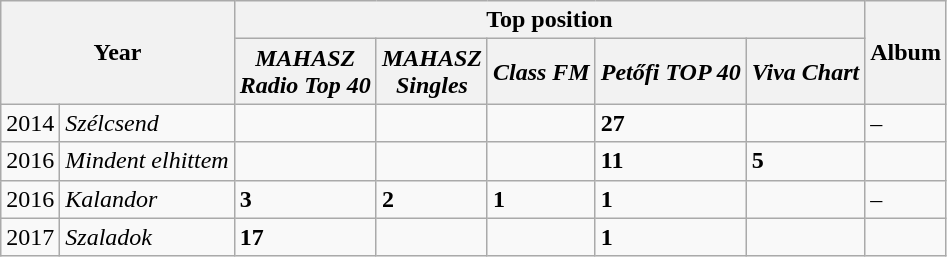<table class="wikitable sortable">
<tr>
<th colspan="2" rowspan="2">Year</th>
<th colspan="5">Top position</th>
<th rowspan="2">Album</th>
</tr>
<tr>
<th><em>MAHASZ</em><br><em>Radio Top 40</em></th>
<th><em>MAHASZ</em><br><em>Singles</em></th>
<th><em>Class FM</em></th>
<th><em>Petőfi TOP 40</em></th>
<th><em>Viva Chart</em></th>
</tr>
<tr>
<td>2014</td>
<td><em>Szélcsend</em></td>
<td></td>
<td></td>
<td></td>
<td><strong>27</strong></td>
<td></td>
<td>–</td>
</tr>
<tr>
<td>2016</td>
<td><em>Mindent elhittem</em></td>
<td></td>
<td></td>
<td></td>
<td><strong>11</strong></td>
<td><strong>5</strong></td>
<td></td>
</tr>
<tr>
<td>2016</td>
<td><em>Kalandor</em></td>
<td><strong>3</strong></td>
<td><strong>2</strong></td>
<td><strong>1</strong></td>
<td><strong>1</strong></td>
<td></td>
<td>–</td>
</tr>
<tr>
<td>2017</td>
<td><em>Szaladok</em></td>
<td><strong>17</strong></td>
<td></td>
<td></td>
<td><strong>1</strong></td>
<td></td>
<td></td>
</tr>
</table>
